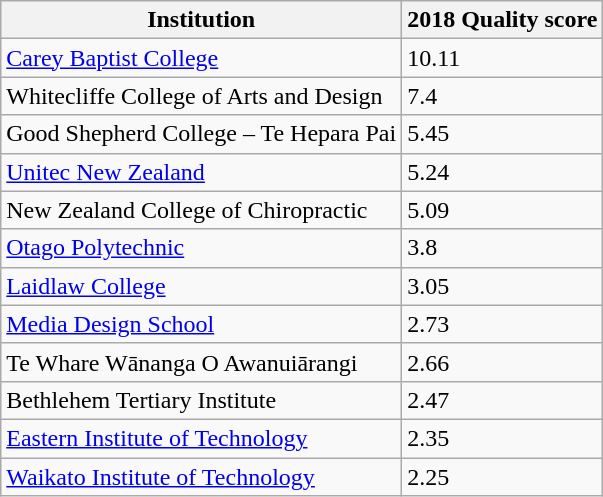<table class="wikitable sortable">
<tr>
<th>Institution</th>
<th>2018 Quality score</th>
</tr>
<tr>
<td><a href='#'>Carey Baptist College</a></td>
<td>10.11</td>
</tr>
<tr>
<td>Whitecliffe College of Arts and Design</td>
<td>7.4</td>
</tr>
<tr>
<td>Good Shepherd College – Te Hepara Pai</td>
<td>5.45</td>
</tr>
<tr>
<td><a href='#'>Unitec New Zealand</a></td>
<td>5.24</td>
</tr>
<tr>
<td>New Zealand College of Chiropractic</td>
<td>5.09</td>
</tr>
<tr>
<td><a href='#'>Otago Polytechnic</a></td>
<td>3.8</td>
</tr>
<tr>
<td><a href='#'>Laidlaw College</a></td>
<td>3.05</td>
</tr>
<tr>
<td><a href='#'>Media Design School</a></td>
<td>2.73</td>
</tr>
<tr>
<td>Te Whare Wānanga O Awanuiārangi</td>
<td>2.66</td>
</tr>
<tr>
<td>Bethlehem Tertiary Institute</td>
<td>2.47</td>
</tr>
<tr>
<td><a href='#'>Eastern Institute of Technology</a></td>
<td>2.35</td>
</tr>
<tr>
<td><a href='#'>Waikato Institute of Technology</a></td>
<td>2.25</td>
</tr>
</table>
